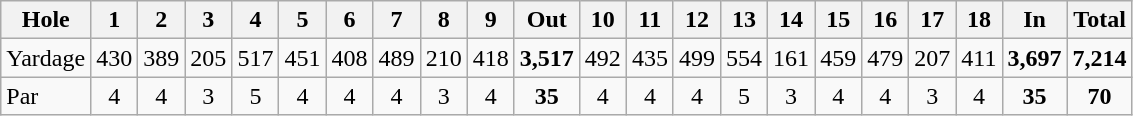<table class="wikitable" style="text-align:center">
<tr>
<th align="left">Hole</th>
<th>1</th>
<th>2</th>
<th>3</th>
<th>4</th>
<th>5</th>
<th>6</th>
<th>7</th>
<th>8</th>
<th>9</th>
<th>Out</th>
<th>10</th>
<th>11</th>
<th>12</th>
<th>13</th>
<th>14</th>
<th>15</th>
<th>16</th>
<th>17</th>
<th>18</th>
<th>In</th>
<th>Total</th>
</tr>
<tr>
<td align="left">Yardage</td>
<td>430</td>
<td>389</td>
<td>205</td>
<td>517</td>
<td>451</td>
<td>408</td>
<td>489</td>
<td>210</td>
<td>418</td>
<td><strong>3,517</strong></td>
<td>492</td>
<td>435</td>
<td>499</td>
<td>554</td>
<td>161</td>
<td>459</td>
<td>479</td>
<td>207</td>
<td>411</td>
<td><strong>3,697</strong></td>
<td><strong>7,214</strong></td>
</tr>
<tr>
<td align="left">Par</td>
<td>4</td>
<td>4</td>
<td>3</td>
<td>5</td>
<td>4</td>
<td>4</td>
<td>4</td>
<td>3</td>
<td>4</td>
<td><strong>35</strong></td>
<td>4</td>
<td>4</td>
<td>4</td>
<td>5</td>
<td>3</td>
<td>4</td>
<td>4</td>
<td>3</td>
<td>4</td>
<td><strong>35</strong></td>
<td><strong>70</strong></td>
</tr>
</table>
